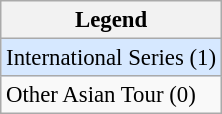<table class="wikitable" style="font-size:95%;">
<tr>
<th>Legend</th>
</tr>
<tr style="background:#D6E8FF;">
<td>International Series (1)</td>
</tr>
<tr>
<td>Other Asian Tour (0)</td>
</tr>
</table>
